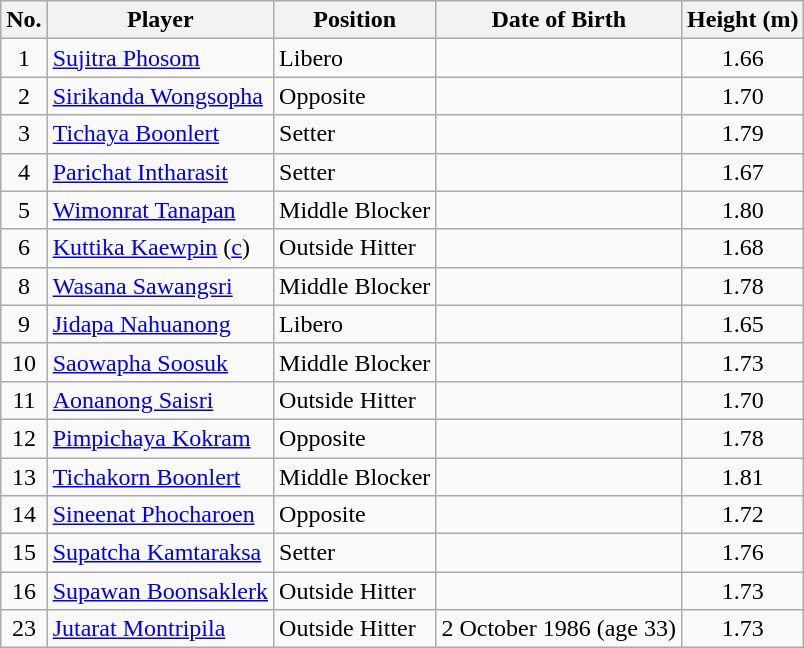<table class="wikitable sortable">
<tr>
<th>No.</th>
<th>Player</th>
<th>Position</th>
<th>Date of Birth</th>
<th>Height (m)</th>
</tr>
<tr>
<td align="center">1</td>
<td> <a href='#'>Sujitra Phosom</a></td>
<td>Libero</td>
<td></td>
<td align="center">1.66</td>
</tr>
<tr>
<td align="center">2</td>
<td> <a href='#'>Sirikanda Wongsopha</a></td>
<td>Opposite</td>
<td></td>
<td align="center">1.70</td>
</tr>
<tr>
<td align="center">3</td>
<td> <a href='#'>Tichaya Boonlert</a></td>
<td>Setter</td>
<td></td>
<td align="center">1.79</td>
</tr>
<tr>
<td align="center">4</td>
<td> <a href='#'>Parichat Intharasit</a></td>
<td>Setter</td>
<td></td>
<td align="center">1.67</td>
</tr>
<tr>
<td align="center">5</td>
<td> <a href='#'>Wimonrat Tanapan</a></td>
<td>Middle Blocker</td>
<td></td>
<td align="center">1.80</td>
</tr>
<tr>
<td align="center">6</td>
<td> <a href='#'>Kuttika Kaewpin</a> (<a href='#'>c</a>)</td>
<td>Outside Hitter</td>
<td></td>
<td align="center">1.68</td>
</tr>
<tr>
<td align="center">8</td>
<td> <a href='#'>Wasana Sawangsri</a></td>
<td>Middle Blocker</td>
<td></td>
<td align="center">1.78</td>
</tr>
<tr>
<td align="center">9</td>
<td> <a href='#'>Jidapa Nahuanong</a></td>
<td>Libero</td>
<td></td>
<td align="center">1.65</td>
</tr>
<tr>
<td align="center">10</td>
<td> <a href='#'>Saowapha Soosuk</a></td>
<td>Middle Blocker</td>
<td></td>
<td align="center">1.73</td>
</tr>
<tr>
<td align="center">11</td>
<td> <a href='#'>Aonanong Saisri</a></td>
<td>Outside Hitter</td>
<td></td>
<td align="center">1.70</td>
</tr>
<tr>
<td align="center">12</td>
<td> <a href='#'>Pimpichaya Kokram</a></td>
<td>Opposite</td>
<td></td>
<td align="center">1.78</td>
</tr>
<tr>
<td align="center">13</td>
<td> <a href='#'>Tichakorn Boonlert</a></td>
<td>Middle Blocker</td>
<td></td>
<td align="center">1.81</td>
</tr>
<tr>
<td align="center">14</td>
<td> <a href='#'>Sineenat Phocharoen</a></td>
<td>Opposite</td>
<td></td>
<td align="center">1.72</td>
</tr>
<tr>
<td align="center">15</td>
<td> <a href='#'>Supatcha Kamtaraksa</a></td>
<td>Setter</td>
<td></td>
<td align="center">1.76</td>
</tr>
<tr>
<td align="center">16</td>
<td> <a href='#'>Supawan Boonsaklerk</a></td>
<td>Outside Hitter</td>
<td></td>
<td align="center">1.73</td>
</tr>
<tr>
<td align="center">23</td>
<td> <a href='#'>Jutarat Montripila</a></td>
<td>Outside Hitter</td>
<td>2 October 1986 (age 33)</td>
<td align="center">1.73</td>
</tr>
</table>
